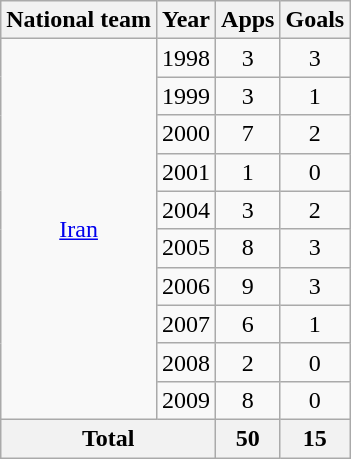<table class="wikitable" style="text-align:center">
<tr>
<th>National team</th>
<th>Year</th>
<th>Apps</th>
<th>Goals</th>
</tr>
<tr>
<td rowspan="10"><a href='#'>Iran</a></td>
<td>1998</td>
<td>3</td>
<td>3</td>
</tr>
<tr>
<td>1999</td>
<td>3</td>
<td>1</td>
</tr>
<tr>
<td>2000</td>
<td>7</td>
<td>2</td>
</tr>
<tr>
<td>2001</td>
<td>1</td>
<td>0</td>
</tr>
<tr>
<td>2004</td>
<td>3</td>
<td>2</td>
</tr>
<tr>
<td>2005</td>
<td>8</td>
<td>3</td>
</tr>
<tr>
<td>2006</td>
<td>9</td>
<td>3</td>
</tr>
<tr>
<td>2007</td>
<td>6</td>
<td>1</td>
</tr>
<tr>
<td>2008</td>
<td>2</td>
<td>0</td>
</tr>
<tr>
<td>2009</td>
<td>8</td>
<td>0</td>
</tr>
<tr>
<th colspan="2">Total</th>
<th>50</th>
<th>15</th>
</tr>
</table>
